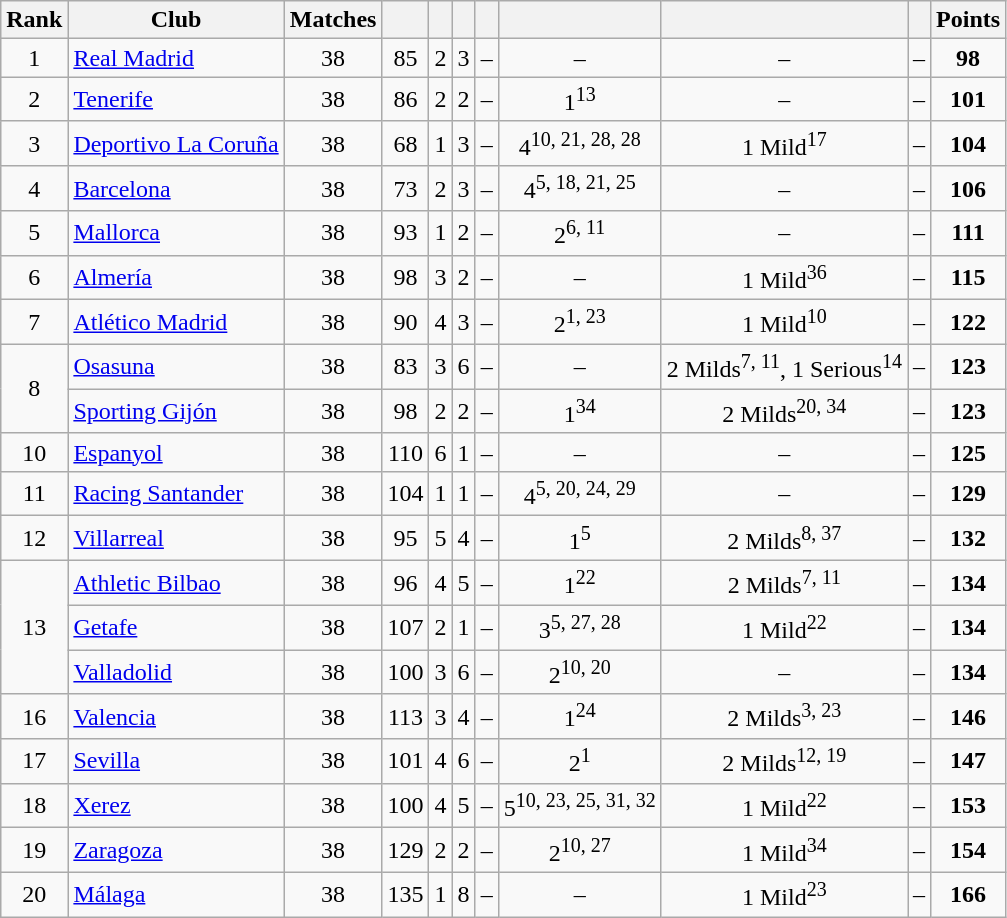<table class="wikitable">
<tr>
<th>Rank</th>
<th>Club</th>
<th>Matches</th>
<th></th>
<th> </th>
<th></th>
<th></th>
<th></th>
<th></th>
<th></th>
<th>Points</th>
</tr>
<tr>
<td style="text-align:center">1</td>
<td><a href='#'>Real Madrid</a></td>
<td style="text-align:center">38</td>
<td style="text-align:center">85</td>
<td style="text-align:center">2</td>
<td style="text-align:center">3</td>
<td style="text-align:center">–</td>
<td style="text-align:center">–</td>
<td style="text-align:center">–</td>
<td style="text-align:center">–</td>
<td style="text-align:center"><strong>98</strong></td>
</tr>
<tr>
<td style="text-align:center">2</td>
<td><a href='#'>Tenerife</a></td>
<td style="text-align:center">38</td>
<td style="text-align:center">86</td>
<td style="text-align:center">2</td>
<td style="text-align:center">2</td>
<td style="text-align:center">–</td>
<td style="text-align:center">1<sup>13</sup></td>
<td style="text-align:center">–</td>
<td style="text-align:center">–</td>
<td style="text-align:center"><strong>101</strong></td>
</tr>
<tr>
<td style="text-align:center">3</td>
<td><a href='#'>Deportivo La Coruña</a></td>
<td style="text-align:center">38</td>
<td style="text-align:center">68</td>
<td style="text-align:center">1</td>
<td style="text-align:center">3</td>
<td style="text-align:center">–</td>
<td style="text-align:center">4<sup>10, 21, 28, 28</sup></td>
<td style="text-align:center">1 Mild<sup>17</sup></td>
<td style="text-align:center">–</td>
<td style="text-align:center"><strong>104</strong></td>
</tr>
<tr>
<td style="text-align:center">4</td>
<td><a href='#'>Barcelona</a></td>
<td style="text-align:center">38</td>
<td style="text-align:center">73</td>
<td style="text-align:center">2</td>
<td style="text-align:center">3</td>
<td style="text-align:center">–</td>
<td style="text-align:center">4<sup>5, 18, 21, 25</sup></td>
<td style="text-align:center">–</td>
<td style="text-align:center">–</td>
<td style="text-align:center"><strong>106</strong></td>
</tr>
<tr>
<td style="text-align:center">5</td>
<td><a href='#'>Mallorca</a></td>
<td style="text-align:center">38</td>
<td style="text-align:center">93</td>
<td style="text-align:center">1</td>
<td style="text-align:center">2</td>
<td style="text-align:center">–</td>
<td style="text-align:center">2<sup>6, 11</sup></td>
<td style="text-align:center">–</td>
<td style="text-align:center">–</td>
<td style="text-align:center"><strong>111</strong></td>
</tr>
<tr>
<td style="text-align:center">6</td>
<td><a href='#'>Almería</a></td>
<td style="text-align:center">38</td>
<td style="text-align:center">98</td>
<td style="text-align:center">3</td>
<td style="text-align:center">2</td>
<td style="text-align:center">–</td>
<td style="text-align:center">–</td>
<td style="text-align:center">1 Mild<sup>36</sup></td>
<td style="text-align:center">–</td>
<td style="text-align:center"><strong>115</strong></td>
</tr>
<tr>
<td style="text-align:center">7</td>
<td><a href='#'>Atlético Madrid</a></td>
<td style="text-align:center">38</td>
<td style="text-align:center">90</td>
<td style="text-align:center">4</td>
<td style="text-align:center">3</td>
<td style="text-align:center">–</td>
<td style="text-align:center">2<sup>1, 23</sup></td>
<td style="text-align:center">1 Mild<sup>10</sup></td>
<td style="text-align:center">–</td>
<td style="text-align:center"><strong>122</strong></td>
</tr>
<tr>
<td rowspan=2 style="text-align:center">8</td>
<td><a href='#'>Osasuna</a></td>
<td style="text-align:center">38</td>
<td style="text-align:center">83</td>
<td style="text-align:center">3</td>
<td style="text-align:center">6</td>
<td style="text-align:center">–</td>
<td style="text-align:center">–</td>
<td style="text-align:center">2 Milds<sup>7, 11</sup>, 1 Serious<sup>14</sup></td>
<td style="text-align:center">–</td>
<td style="text-align:center"><strong>123</strong></td>
</tr>
<tr>
<td><a href='#'>Sporting Gijón</a></td>
<td style="text-align:center">38</td>
<td style="text-align:center">98</td>
<td style="text-align:center">2</td>
<td style="text-align:center">2</td>
<td style="text-align:center">–</td>
<td style="text-align:center">1<sup>34</sup></td>
<td style="text-align:center">2 Milds<sup>20, 34</sup></td>
<td style="text-align:center">–</td>
<td style="text-align:center"><strong>123</strong></td>
</tr>
<tr>
<td style="text-align:center">10</td>
<td><a href='#'>Espanyol</a></td>
<td style="text-align:center">38</td>
<td style="text-align:center">110</td>
<td style="text-align:center">6</td>
<td style="text-align:center">1</td>
<td style="text-align:center">–</td>
<td style="text-align:center">–</td>
<td style="text-align:center">–</td>
<td style="text-align:center">–</td>
<td style="text-align:center"><strong>125</strong></td>
</tr>
<tr>
<td style="text-align:center">11</td>
<td><a href='#'>Racing Santander</a></td>
<td style="text-align:center">38</td>
<td style="text-align:center">104</td>
<td style="text-align:center">1</td>
<td style="text-align:center">1</td>
<td style="text-align:center">–</td>
<td style="text-align:center">4<sup>5, 20, 24, 29</sup></td>
<td style="text-align:center">–</td>
<td style="text-align:center">–</td>
<td style="text-align:center"><strong>129</strong></td>
</tr>
<tr>
<td style="text-align:center">12</td>
<td><a href='#'>Villarreal</a></td>
<td style="text-align:center">38</td>
<td style="text-align:center">95</td>
<td style="text-align:center">5</td>
<td style="text-align:center">4</td>
<td style="text-align:center">–</td>
<td style="text-align:center">1<sup>5</sup></td>
<td style="text-align:center">2 Milds<sup>8, 37</sup></td>
<td style="text-align:center">–</td>
<td style="text-align:center"><strong>132</strong></td>
</tr>
<tr>
<td rowspan=3 style="text-align:center">13</td>
<td><a href='#'>Athletic Bilbao</a></td>
<td style="text-align:center">38</td>
<td style="text-align:center">96</td>
<td style="text-align:center">4</td>
<td style="text-align:center">5</td>
<td style="text-align:center">–</td>
<td style="text-align:center">1<sup>22</sup></td>
<td style="text-align:center">2 Milds<sup>7, 11</sup></td>
<td style="text-align:center">–</td>
<td style="text-align:center"><strong>134</strong></td>
</tr>
<tr>
<td><a href='#'>Getafe</a></td>
<td style="text-align:center">38</td>
<td style="text-align:center">107</td>
<td style="text-align:center">2</td>
<td style="text-align:center">1</td>
<td style="text-align:center">–</td>
<td style="text-align:center">3<sup>5, 27, 28</sup></td>
<td style="text-align:center">1 Mild<sup>22</sup></td>
<td style="text-align:center">–</td>
<td style="text-align:center"><strong>134</strong></td>
</tr>
<tr>
<td><a href='#'>Valladolid</a></td>
<td style="text-align:center">38</td>
<td style="text-align:center">100</td>
<td style="text-align:center">3</td>
<td style="text-align:center">6</td>
<td style="text-align:center">–</td>
<td style="text-align:center">2<sup>10, 20</sup></td>
<td style="text-align:center">–</td>
<td style="text-align:center">–</td>
<td style="text-align:center"><strong>134</strong></td>
</tr>
<tr>
<td style="text-align:center">16</td>
<td><a href='#'>Valencia</a></td>
<td style="text-align:center">38</td>
<td style="text-align:center">113</td>
<td style="text-align:center">3</td>
<td style="text-align:center">4</td>
<td style="text-align:center">–</td>
<td style="text-align:center">1<sup>24</sup></td>
<td style="text-align:center">2 Milds<sup>3, 23</sup></td>
<td style="text-align:center">–</td>
<td style="text-align:center"><strong>146</strong></td>
</tr>
<tr>
<td style="text-align:center">17</td>
<td><a href='#'>Sevilla</a></td>
<td style="text-align:center">38</td>
<td style="text-align:center">101</td>
<td style="text-align:center">4</td>
<td style="text-align:center">6</td>
<td style="text-align:center">–</td>
<td style="text-align:center">2<sup>1</sup></td>
<td style="text-align:center">2 Milds<sup>12, 19</sup></td>
<td style="text-align:center">–</td>
<td style="text-align:center"><strong>147</strong></td>
</tr>
<tr>
<td style="text-align:center">18</td>
<td><a href='#'>Xerez</a></td>
<td style="text-align:center">38</td>
<td style="text-align:center">100</td>
<td style="text-align:center">4</td>
<td style="text-align:center">5</td>
<td style="text-align:center">–</td>
<td style="text-align:center">5<sup>10, 23, 25, 31, 32</sup></td>
<td style="text-align:center">1 Mild<sup>22</sup></td>
<td style="text-align:center">–</td>
<td style="text-align:center"><strong>153</strong></td>
</tr>
<tr>
<td style="text-align:center">19</td>
<td><a href='#'>Zaragoza</a></td>
<td style="text-align:center">38</td>
<td style="text-align:center">129</td>
<td style="text-align:center">2</td>
<td style="text-align:center">2</td>
<td style="text-align:center">–</td>
<td style="text-align:center">2<sup>10, 27</sup></td>
<td style="text-align:center">1 Mild<sup>34</sup></td>
<td style="text-align:center">–</td>
<td style="text-align:center"><strong>154</strong></td>
</tr>
<tr>
<td style="text-align:center">20</td>
<td><a href='#'>Málaga</a></td>
<td style="text-align:center">38</td>
<td style="text-align:center">135</td>
<td style="text-align:center">1</td>
<td style="text-align:center">8</td>
<td style="text-align:center">–</td>
<td style="text-align:center">–</td>
<td style="text-align:center">1 Mild<sup>23</sup></td>
<td style="text-align:center">–</td>
<td style="text-align:center"><strong>166</strong></td>
</tr>
</table>
